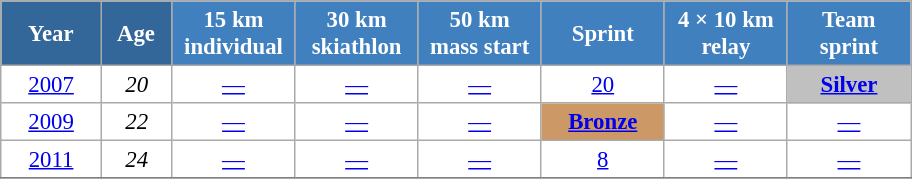<table class="wikitable" style="font-size:95%; text-align:center; border:grey solid 1px; border-collapse:collapse; background:#ffffff;">
<tr>
<th style="background-color:#369; color:white; width:60px;"> Year </th>
<th style="background-color:#369; color:white; width:40px;"> Age </th>
<th style="background-color:#4180be; color:white; width:75px;"> 15 km <br> individual </th>
<th style="background-color:#4180be; color:white; width:75px;"> 30 km <br> skiathlon </th>
<th style="background-color:#4180be; color:white; width:75px;"> 50 km <br> mass start </th>
<th style="background-color:#4180be; color:white; width:75px;"> Sprint </th>
<th style="background-color:#4180be; color:white; width:75px;"> 4 × 10 km <br> relay </th>
<th style="background-color:#4180be; color:white; width:75px;"> Team <br> sprint </th>
</tr>
<tr>
<td><a href='#'>2007</a></td>
<td><em>20</em></td>
<td><a href='#'>—</a></td>
<td><a href='#'>—</a></td>
<td><a href='#'>—</a></td>
<td><a href='#'>20</a></td>
<td><a href='#'>—</a></td>
<td style="background:silver;"><a href='#'><strong>Silver</strong></a></td>
</tr>
<tr>
<td><a href='#'>2009</a></td>
<td><em>22</em></td>
<td><a href='#'>—</a></td>
<td><a href='#'>—</a></td>
<td><a href='#'>—</a></td>
<td bgcolor="cc9966"><a href='#'><strong>Bronze</strong></a></td>
<td><a href='#'>—</a></td>
<td><a href='#'>—</a></td>
</tr>
<tr>
<td><a href='#'>2011</a></td>
<td><em>24</em></td>
<td><a href='#'>—</a></td>
<td><a href='#'>—</a></td>
<td><a href='#'>—</a></td>
<td><a href='#'>8</a></td>
<td><a href='#'>—</a></td>
<td><a href='#'>—</a></td>
</tr>
<tr>
</tr>
</table>
